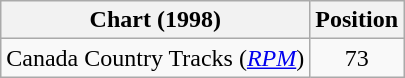<table class="wikitable sortable">
<tr>
<th scope="col">Chart (1998)</th>
<th scope="col">Position</th>
</tr>
<tr>
<td>Canada Country Tracks (<em><a href='#'>RPM</a></em>)</td>
<td align="center">73</td>
</tr>
</table>
